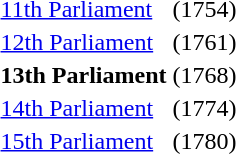<table id=toc style="float:right">
<tr>
<td><a href='#'>11th Parliament</a></td>
<td>(1754)</td>
</tr>
<tr>
<td><a href='#'>12th Parliament</a></td>
<td>(1761)</td>
</tr>
<tr>
<td><strong>13th Parliament</strong></td>
<td>(1768)</td>
</tr>
<tr>
<td><a href='#'>14th Parliament</a></td>
<td>(1774)</td>
</tr>
<tr>
<td><a href='#'>15th Parliament</a></td>
<td>(1780)</td>
</tr>
</table>
